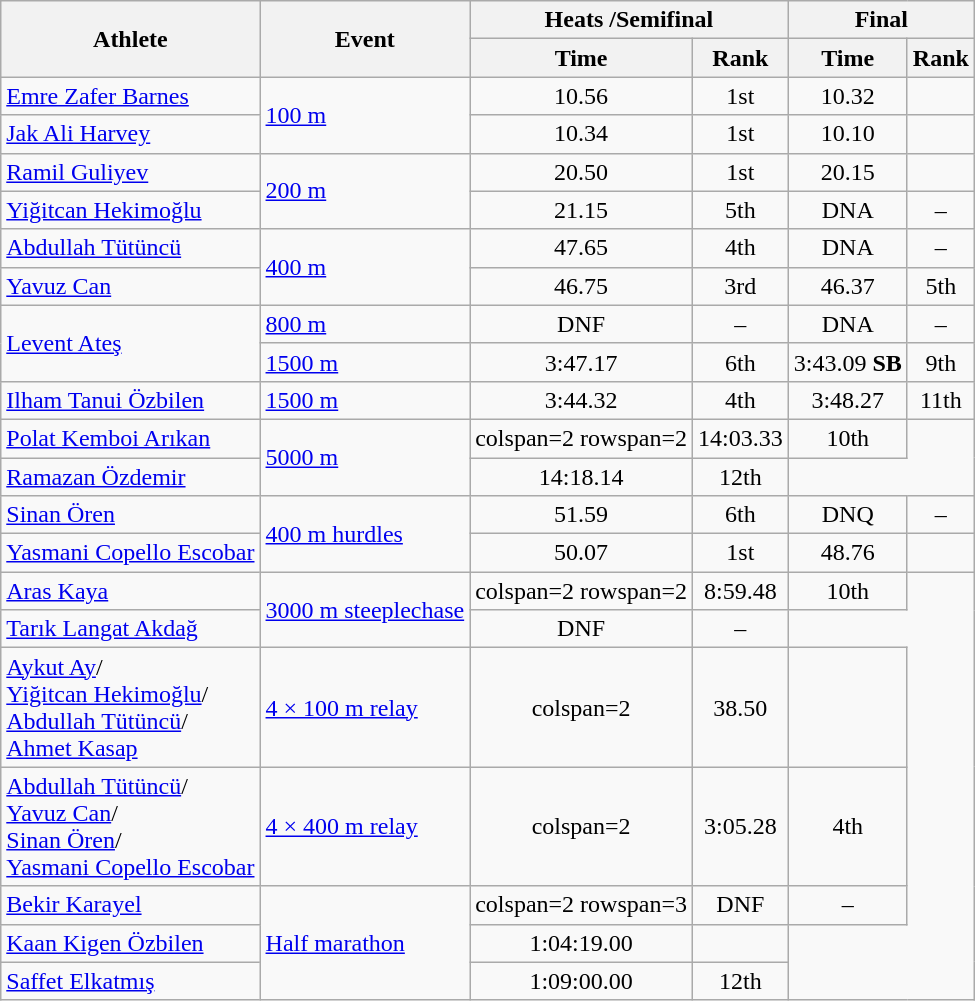<table class=wikitable>
<tr>
<th rowspan="2">Athlete</th>
<th rowspan="2">Event</th>
<th colspan="2">Heats /Semifinal</th>
<th colspan="2">Final</th>
</tr>
<tr>
<th>Time</th>
<th>Rank</th>
<th>Time</th>
<th>Rank</th>
</tr>
<tr align=center>
<td align=left><a href='#'>Emre Zafer Barnes</a></td>
<td align=left rowspan=2><a href='#'>100 m</a></td>
<td>10.56</td>
<td>1st</td>
<td>10.32</td>
<td></td>
</tr>
<tr align=center>
<td align=left><a href='#'>Jak Ali Harvey</a></td>
<td>10.34</td>
<td>1st</td>
<td>10.10</td>
<td></td>
</tr>
<tr align=center>
<td align=left><a href='#'>Ramil Guliyev</a></td>
<td align=left rowspan=2><a href='#'>200 m</a></td>
<td>20.50</td>
<td>1st</td>
<td>20.15</td>
<td></td>
</tr>
<tr align=center>
<td align=left><a href='#'>Yiğitcan Hekimoğlu</a></td>
<td>21.15</td>
<td>5th</td>
<td>DNA</td>
<td>–</td>
</tr>
<tr align=center>
<td align=left><a href='#'>Abdullah Tütüncü</a></td>
<td align=left rowspan=2><a href='#'>400 m</a></td>
<td>47.65</td>
<td>4th</td>
<td>DNA</td>
<td>–</td>
</tr>
<tr align=center>
<td align=left><a href='#'>Yavuz Can</a></td>
<td>46.75</td>
<td>3rd</td>
<td>46.37</td>
<td>5th</td>
</tr>
<tr align=center>
<td align=left rowspan=2><a href='#'>Levent Ateş</a></td>
<td align=left><a href='#'>800 m</a></td>
<td>DNF</td>
<td>–</td>
<td>DNA</td>
<td>–</td>
</tr>
<tr align=center>
<td align=left><a href='#'>1500 m</a></td>
<td>3:47.17</td>
<td>6th</td>
<td>3:43.09 <strong>SB</strong></td>
<td>9th</td>
</tr>
<tr align=center>
<td align=left><a href='#'>Ilham Tanui Özbilen</a></td>
<td align=left><a href='#'>1500 m</a></td>
<td>3:44.32</td>
<td>4th</td>
<td>3:48.27</td>
<td>11th</td>
</tr>
<tr align=center>
<td align=left><a href='#'>Polat Kemboi Arıkan</a></td>
<td align=left rowspan=2><a href='#'>5000 m</a></td>
<td>colspan=2 rowspan=2 </td>
<td>14:03.33</td>
<td>10th</td>
</tr>
<tr align=center>
<td align=left><a href='#'>Ramazan Özdemir</a></td>
<td>14:18.14</td>
<td>12th</td>
</tr>
<tr align=center>
<td align=left><a href='#'>Sinan Ören</a></td>
<td align=left rowspan=2><a href='#'>400 m hurdles</a></td>
<td>51.59</td>
<td>6th</td>
<td>DNQ</td>
<td>–</td>
</tr>
<tr align=center>
<td align=left><a href='#'>Yasmani Copello Escobar</a></td>
<td>50.07</td>
<td>1st</td>
<td>48.76</td>
<td></td>
</tr>
<tr align=center>
<td align=left><a href='#'>Aras Kaya</a></td>
<td align=left rowspan=2><a href='#'>3000 m steeplechase</a></td>
<td>colspan=2 rowspan=2 </td>
<td>8:59.48</td>
<td>10th</td>
</tr>
<tr align=center>
<td align=left><a href='#'>Tarık Langat Akdağ</a></td>
<td>DNF</td>
<td>–</td>
</tr>
<tr align=center>
<td align=left><a href='#'>Aykut Ay</a>/<br><a href='#'>Yiğitcan Hekimoğlu</a>/<br><a href='#'>Abdullah Tütüncü</a>/<br><a href='#'>Ahmet Kasap</a></td>
<td align=left><a href='#'>4 × 100 m relay</a></td>
<td>colspan=2 </td>
<td>38.50</td>
<td></td>
</tr>
<tr align=center>
<td align=left><a href='#'>Abdullah Tütüncü</a>/<br><a href='#'>Yavuz Can</a>/<br><a href='#'>Sinan Ören</a>/<br><a href='#'>Yasmani Copello Escobar</a></td>
<td align=left><a href='#'>4 × 400 m relay</a></td>
<td>colspan=2 </td>
<td>3:05.28</td>
<td>4th</td>
</tr>
<tr align=center>
<td align=left><a href='#'>Bekir Karayel</a></td>
<td align=left rowspan=3><a href='#'>Half marathon</a></td>
<td>colspan=2 rowspan=3 </td>
<td>DNF</td>
<td>–</td>
</tr>
<tr align=center>
<td align=left><a href='#'>Kaan Kigen Özbilen</a></td>
<td>1:04:19.00</td>
<td></td>
</tr>
<tr align=center>
<td align=left><a href='#'>Saffet Elkatmış</a></td>
<td>1:09:00.00</td>
<td>12th</td>
</tr>
</table>
